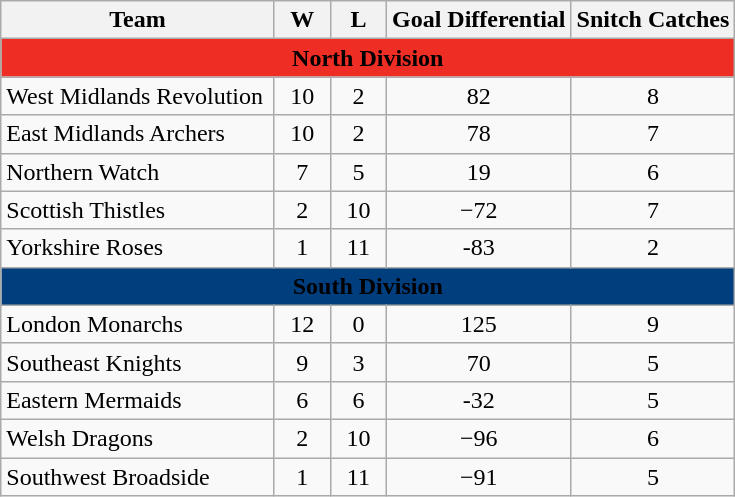<table class="wikitable" style="text-align:center;">
<tr>
<th width="175">Team</th>
<th width="30">W</th>
<th width="30">L</th>
<th>Goal Differential</th>
<th>Snitch Catches</th>
</tr>
<tr>
<th style="background:#EE2E24;" colspan="6"><span>North Division</span></th>
</tr>
<tr>
<td style="text-align:left;">West Midlands Revolution</td>
<td>10</td>
<td>2</td>
<td>82</td>
<td>8</td>
</tr>
<tr>
<td style="text-align:left;">East Midlands Archers</td>
<td>10</td>
<td>2</td>
<td>78</td>
<td>7</td>
</tr>
<tr>
<td style="text-align:left;">Northern Watch</td>
<td>7</td>
<td>5</td>
<td>19</td>
<td>6</td>
</tr>
<tr>
<td style="text-align:left;">Scottish Thistles</td>
<td>2</td>
<td>10</td>
<td>−72</td>
<td>7</td>
</tr>
<tr>
<td style="text-align:left;">Yorkshire Roses</td>
<td>1</td>
<td>11</td>
<td>-83</td>
<td>2</td>
</tr>
<tr>
<th style="background:#003E7E;" colspan="6"><span>South Division</span></th>
</tr>
<tr>
<td style="text-align:left;">London Monarchs</td>
<td>12</td>
<td>0</td>
<td>125</td>
<td>9</td>
</tr>
<tr>
<td style="text-align:left;">Southeast Knights</td>
<td>9</td>
<td>3</td>
<td>70</td>
<td>5</td>
</tr>
<tr>
<td style="text-align:left;">Eastern Mermaids</td>
<td>6</td>
<td>6</td>
<td>-32</td>
<td>5</td>
</tr>
<tr>
<td style="text-align:left;">Welsh Dragons</td>
<td>2</td>
<td>10</td>
<td>−96</td>
<td>6</td>
</tr>
<tr>
<td style="text-align:left;">Southwest Broadside</td>
<td>1</td>
<td>11</td>
<td>−91</td>
<td>5</td>
</tr>
</table>
